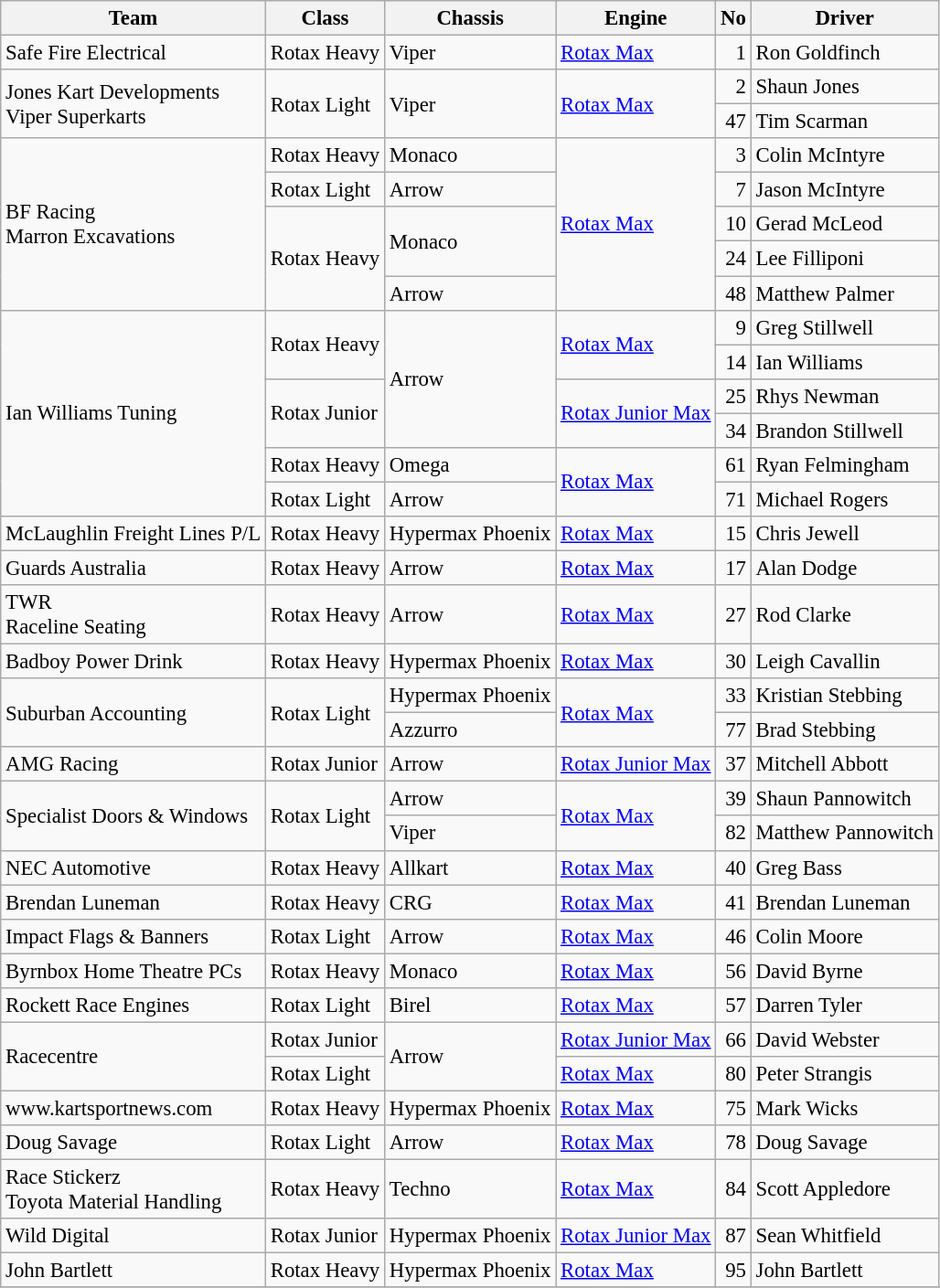<table class="wikitable" style="font-size: 95%;">
<tr>
<th>Team</th>
<th>Class</th>
<th>Chassis</th>
<th>Engine</th>
<th>No</th>
<th>Driver</th>
</tr>
<tr>
<td>Safe Fire Electrical</td>
<td>Rotax Heavy</td>
<td>Viper</td>
<td><a href='#'>Rotax Max</a></td>
<td align="right">1</td>
<td> Ron Goldfinch</td>
</tr>
<tr>
<td rowspan=2>Jones Kart Developments<br>Viper Superkarts</td>
<td rowspan=2>Rotax Light</td>
<td rowspan=2>Viper</td>
<td rowspan=2><a href='#'>Rotax Max</a></td>
<td align="right">2</td>
<td> Shaun Jones</td>
</tr>
<tr>
<td align="right">47</td>
<td> Tim Scarman</td>
</tr>
<tr>
<td rowspan=5>BF Racing<br>Marron Excavations</td>
<td>Rotax Heavy</td>
<td>Monaco</td>
<td rowspan=5><a href='#'>Rotax Max</a></td>
<td align="right">3</td>
<td> Colin McIntyre</td>
</tr>
<tr>
<td>Rotax Light</td>
<td>Arrow</td>
<td align="right">7</td>
<td> Jason McIntyre</td>
</tr>
<tr>
<td rowspan=3>Rotax Heavy</td>
<td rowspan=2>Monaco</td>
<td align="right">10</td>
<td> Gerad McLeod</td>
</tr>
<tr>
<td align="right">24</td>
<td> Lee Filliponi</td>
</tr>
<tr>
<td>Arrow</td>
<td align="right">48</td>
<td> Matthew Palmer</td>
</tr>
<tr>
<td rowspan=6>Ian Williams Tuning</td>
<td rowspan=2>Rotax Heavy</td>
<td rowspan=4>Arrow</td>
<td rowspan=2><a href='#'>Rotax Max</a></td>
<td align="right">9</td>
<td> Greg Stillwell</td>
</tr>
<tr>
<td align="right">14</td>
<td> Ian Williams</td>
</tr>
<tr>
<td rowspan=2>Rotax Junior</td>
<td rowspan=2><a href='#'>Rotax Junior Max</a></td>
<td align="right">25</td>
<td> Rhys Newman</td>
</tr>
<tr>
<td align="right">34</td>
<td> Brandon Stillwell</td>
</tr>
<tr>
<td>Rotax Heavy</td>
<td>Omega</td>
<td rowspan=2><a href='#'>Rotax Max</a></td>
<td align="right">61</td>
<td> Ryan Felmingham</td>
</tr>
<tr>
<td>Rotax Light</td>
<td>Arrow</td>
<td align="right">71</td>
<td> Michael Rogers</td>
</tr>
<tr>
<td>McLaughlin Freight Lines P/L</td>
<td>Rotax Heavy</td>
<td>Hypermax Phoenix</td>
<td><a href='#'>Rotax Max</a></td>
<td align="right">15</td>
<td> Chris Jewell</td>
</tr>
<tr>
<td>Guards Australia</td>
<td>Rotax Heavy</td>
<td>Arrow</td>
<td><a href='#'>Rotax Max</a></td>
<td align="right">17</td>
<td> Alan Dodge</td>
</tr>
<tr>
<td>TWR<br>Raceline Seating</td>
<td>Rotax Heavy</td>
<td>Arrow</td>
<td><a href='#'>Rotax Max</a></td>
<td align="right">27</td>
<td> Rod Clarke</td>
</tr>
<tr>
<td>Badboy Power Drink</td>
<td>Rotax Heavy</td>
<td>Hypermax Phoenix</td>
<td><a href='#'>Rotax Max</a></td>
<td align="right">30</td>
<td> Leigh Cavallin</td>
</tr>
<tr>
<td rowspan=2>Suburban Accounting</td>
<td rowspan=2>Rotax Light</td>
<td>Hypermax Phoenix</td>
<td rowspan=2><a href='#'>Rotax Max</a></td>
<td align="right">33</td>
<td> Kristian Stebbing</td>
</tr>
<tr>
<td>Azzurro</td>
<td align="right">77</td>
<td> Brad Stebbing</td>
</tr>
<tr>
<td>AMG Racing</td>
<td>Rotax Junior</td>
<td>Arrow</td>
<td><a href='#'>Rotax Junior Max</a></td>
<td align="right">37</td>
<td> Mitchell Abbott</td>
</tr>
<tr>
<td rowspan=2>Specialist Doors & Windows</td>
<td rowspan=2>Rotax Light</td>
<td>Arrow</td>
<td rowspan=2><a href='#'>Rotax Max</a></td>
<td align="right">39</td>
<td> Shaun Pannowitch</td>
</tr>
<tr>
<td>Viper</td>
<td align="right">82</td>
<td> Matthew Pannowitch</td>
</tr>
<tr>
<td>NEC Automotive</td>
<td>Rotax Heavy</td>
<td>Allkart</td>
<td><a href='#'>Rotax Max</a></td>
<td align="right">40</td>
<td> Greg Bass</td>
</tr>
<tr>
<td>Brendan Luneman</td>
<td>Rotax Heavy</td>
<td>CRG</td>
<td><a href='#'>Rotax Max</a></td>
<td align="right">41</td>
<td> Brendan Luneman</td>
</tr>
<tr>
<td>Impact Flags & Banners</td>
<td>Rotax Light</td>
<td>Arrow</td>
<td><a href='#'>Rotax Max</a></td>
<td align="right">46</td>
<td> Colin Moore</td>
</tr>
<tr>
<td>Byrnbox Home Theatre PCs</td>
<td>Rotax Heavy</td>
<td>Monaco</td>
<td><a href='#'>Rotax Max</a></td>
<td align="right">56</td>
<td> David Byrne</td>
</tr>
<tr>
<td>Rockett Race Engines</td>
<td>Rotax Light</td>
<td>Birel</td>
<td><a href='#'>Rotax Max</a></td>
<td align="right">57</td>
<td> Darren Tyler</td>
</tr>
<tr>
<td rowspan=2>Racecentre</td>
<td>Rotax Junior</td>
<td rowspan=2>Arrow</td>
<td><a href='#'>Rotax Junior Max</a></td>
<td align="right">66</td>
<td> David Webster</td>
</tr>
<tr>
<td>Rotax Light</td>
<td><a href='#'>Rotax Max</a></td>
<td align="right">80</td>
<td> Peter Strangis</td>
</tr>
<tr>
<td>www.kartsportnews.com</td>
<td>Rotax Heavy</td>
<td>Hypermax Phoenix</td>
<td><a href='#'>Rotax Max</a></td>
<td align="right">75</td>
<td> Mark Wicks</td>
</tr>
<tr>
<td>Doug Savage</td>
<td>Rotax Light</td>
<td>Arrow</td>
<td><a href='#'>Rotax Max</a></td>
<td align="right">78</td>
<td> Doug Savage</td>
</tr>
<tr>
<td>Race Stickerz<br>Toyota Material Handling</td>
<td>Rotax Heavy</td>
<td>Techno</td>
<td><a href='#'>Rotax Max</a></td>
<td align="right">84</td>
<td> Scott Appledore</td>
</tr>
<tr>
<td>Wild Digital</td>
<td>Rotax Junior</td>
<td>Hypermax Phoenix</td>
<td><a href='#'>Rotax Junior Max</a></td>
<td align="right">87</td>
<td> Sean Whitfield</td>
</tr>
<tr>
<td>John Bartlett</td>
<td>Rotax Heavy</td>
<td>Hypermax Phoenix</td>
<td><a href='#'>Rotax Max</a></td>
<td align="right">95</td>
<td> John Bartlett</td>
</tr>
<tr>
</tr>
</table>
